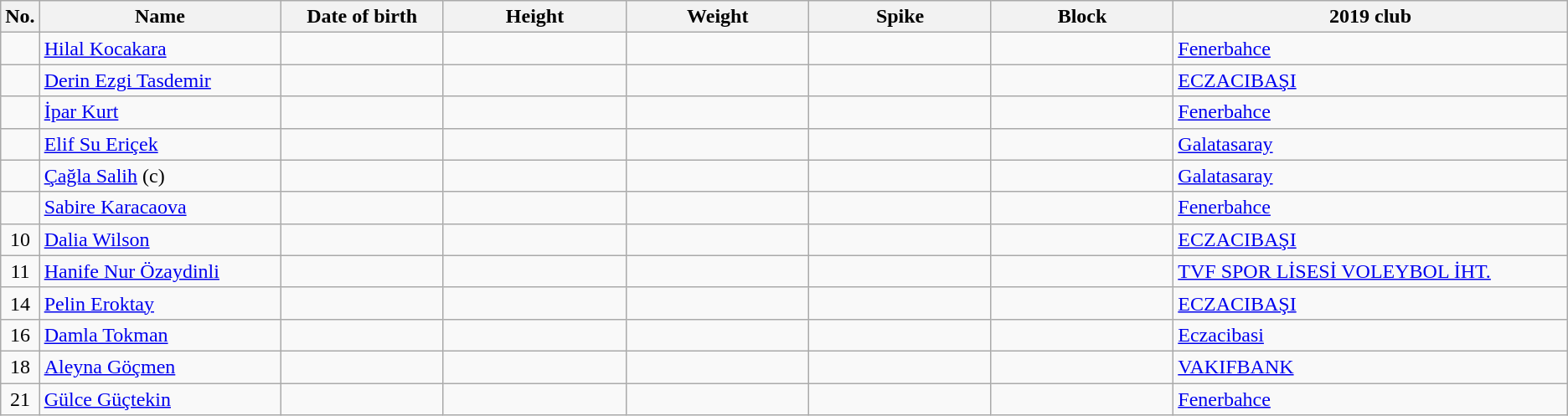<table class="wikitable sortable" style="font-size:100%; text-align:center;">
<tr>
<th>No.</th>
<th style="width:12em">Name</th>
<th style="width:8em">Date of birth</th>
<th style="width:9em">Height</th>
<th style="width:9em">Weight</th>
<th style="width:9em">Spike</th>
<th style="width:9em">Block</th>
<th style="width:20em">2019 club</th>
</tr>
<tr>
<td></td>
<td align=left><a href='#'>Hilal Kocakara</a></td>
<td align=right></td>
<td></td>
<td></td>
<td></td>
<td></td>
<td align=left> <a href='#'>Fenerbahce</a></td>
</tr>
<tr>
<td></td>
<td align=left><a href='#'>Derin Ezgi Tasdemir</a></td>
<td align=right></td>
<td></td>
<td></td>
<td></td>
<td></td>
<td align=left> <a href='#'>ECZACIBAŞI</a></td>
</tr>
<tr>
<td></td>
<td align=left><a href='#'>İpar Kurt</a></td>
<td align=right></td>
<td></td>
<td></td>
<td></td>
<td></td>
<td align=left> <a href='#'>Fenerbahce</a></td>
</tr>
<tr>
<td></td>
<td align=left><a href='#'>Elif Su Eriçek</a></td>
<td align=right></td>
<td></td>
<td></td>
<td></td>
<td></td>
<td align=left> <a href='#'>Galatasaray</a></td>
</tr>
<tr>
<td></td>
<td align=left><a href='#'>Çağla Salih</a> (c)</td>
<td align=right></td>
<td></td>
<td></td>
<td></td>
<td></td>
<td align=left> <a href='#'>Galatasaray</a></td>
</tr>
<tr>
<td></td>
<td align=left><a href='#'>Sabire Karacaova</a></td>
<td align=right></td>
<td></td>
<td></td>
<td></td>
<td></td>
<td align=left> <a href='#'>Fenerbahce</a></td>
</tr>
<tr>
<td>10</td>
<td align=left><a href='#'>Dalia Wilson</a></td>
<td align=right></td>
<td></td>
<td></td>
<td></td>
<td></td>
<td align=left> <a href='#'>ECZACIBAŞI</a></td>
</tr>
<tr>
<td>11</td>
<td align=left><a href='#'>Hanife Nur Özaydinli</a></td>
<td align=right></td>
<td></td>
<td></td>
<td></td>
<td></td>
<td align=left> <a href='#'>TVF SPOR LİSESİ VOLEYBOL İHT.</a></td>
</tr>
<tr>
<td>14</td>
<td align=left><a href='#'>Pelin Eroktay</a></td>
<td align=right></td>
<td></td>
<td></td>
<td></td>
<td></td>
<td align=left> <a href='#'>ECZACIBAŞI</a></td>
</tr>
<tr>
<td>16</td>
<td align=left><a href='#'>Damla Tokman</a></td>
<td align=right></td>
<td></td>
<td></td>
<td></td>
<td></td>
<td align=left> <a href='#'>Eczacibasi</a></td>
</tr>
<tr>
<td>18</td>
<td align=left><a href='#'>Aleyna Göçmen</a></td>
<td align=right></td>
<td></td>
<td></td>
<td></td>
<td></td>
<td align=left> <a href='#'>VAKIFBANK</a></td>
</tr>
<tr>
<td>21</td>
<td align=left><a href='#'>Gülce Güçtekin</a></td>
<td align=right></td>
<td></td>
<td></td>
<td></td>
<td></td>
<td align=left> <a href='#'>Fenerbahce</a></td>
</tr>
</table>
